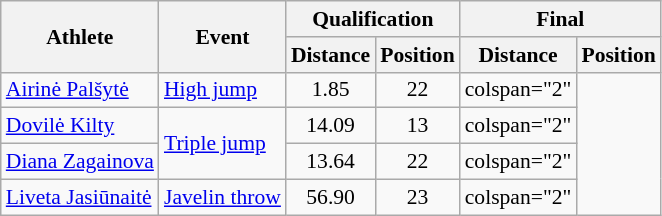<table class="wikitable" style="font-size:90%">
<tr>
<th rowspan="2">Athlete</th>
<th rowspan="2">Event</th>
<th colspan="2">Qualification</th>
<th colspan="2">Final</th>
</tr>
<tr>
<th>Distance</th>
<th>Position</th>
<th>Distance</th>
<th>Position</th>
</tr>
<tr style=text-align:center>
<td style=text-align:left><a href='#'>Airinė Palšytė</a></td>
<td style=text-align:left><a href='#'>High jump</a></td>
<td>1.85</td>
<td>22</td>
<td>colspan="2" </td>
</tr>
<tr style=text-align:center>
<td style=text-align:left><a href='#'>Dovilė Kilty</a></td>
<td style=text-align:left rowspan="2"><a href='#'>Triple jump</a></td>
<td>14.09</td>
<td>13</td>
<td>colspan="2" </td>
</tr>
<tr style=text-align:center>
<td style=text-align:left><a href='#'>Diana Zagainova</a></td>
<td>13.64</td>
<td>22</td>
<td>colspan="2" </td>
</tr>
<tr style=text-align:center>
<td style=text-align:left><a href='#'>Liveta Jasiūnaitė</a></td>
<td style=text-align:left><a href='#'>Javelin throw</a></td>
<td>56.90</td>
<td>23</td>
<td>colspan="2" </td>
</tr>
</table>
